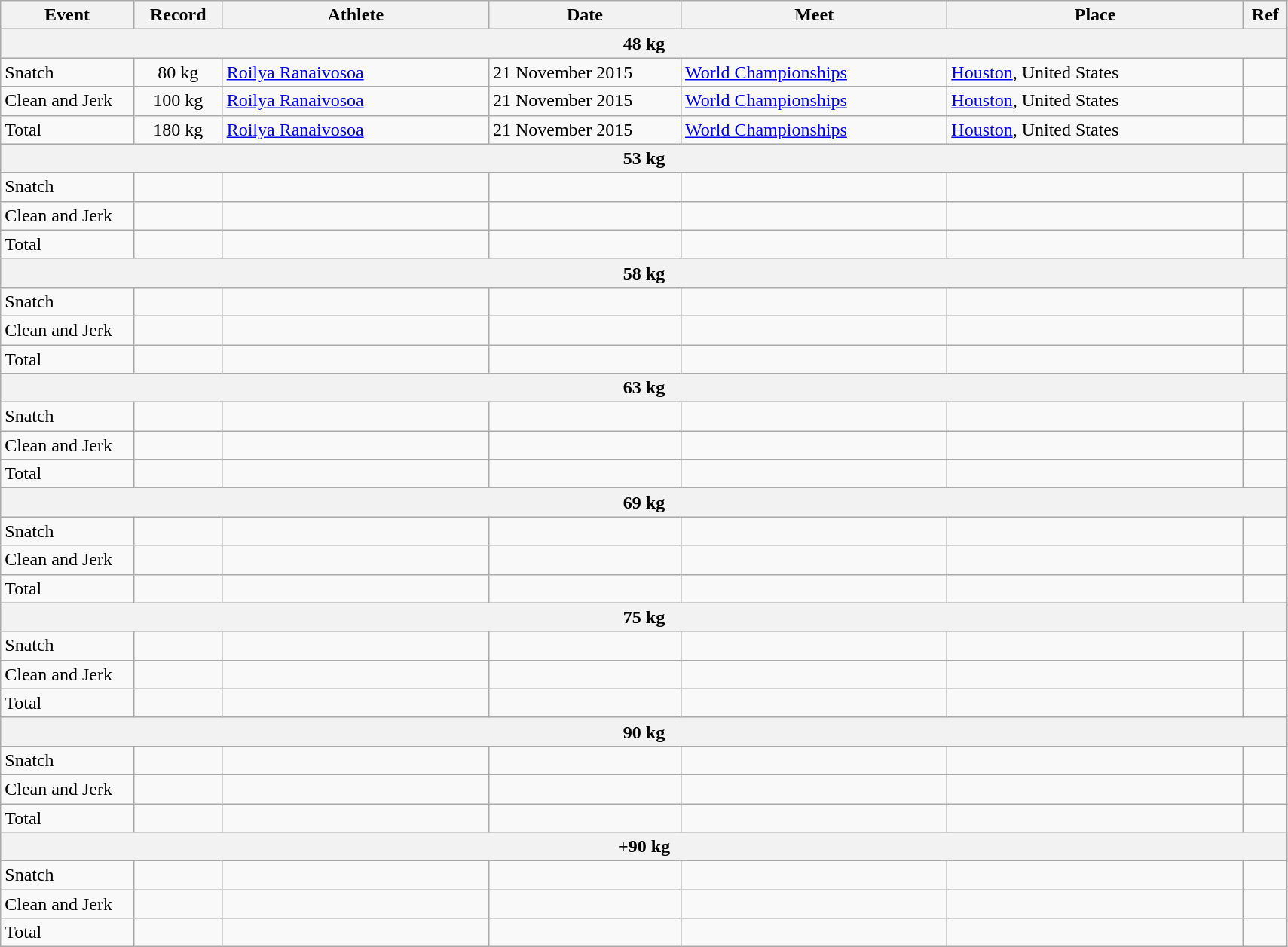<table class="wikitable">
<tr>
<th width=9%>Event</th>
<th width=6%>Record</th>
<th width=18%>Athlete</th>
<th width=13%>Date</th>
<th width=18%>Meet</th>
<th width=20%>Place</th>
<th width=3%>Ref</th>
</tr>
<tr bgcolor="#DDDDDD">
<th colspan="8">48 kg</th>
</tr>
<tr>
<td>Snatch</td>
<td align="center">80 kg</td>
<td><a href='#'>Roilya Ranaivosoa</a></td>
<td>21 November 2015</td>
<td><a href='#'>World Championships</a></td>
<td> <a href='#'>Houston</a>, United States</td>
<td></td>
</tr>
<tr>
<td>Clean and Jerk</td>
<td align="center">100 kg</td>
<td><a href='#'>Roilya Ranaivosoa</a></td>
<td>21 November 2015</td>
<td><a href='#'>World Championships</a></td>
<td> <a href='#'>Houston</a>, United States</td>
<td></td>
</tr>
<tr>
<td>Total</td>
<td align="center">180 kg</td>
<td><a href='#'>Roilya Ranaivosoa</a></td>
<td>21 November 2015</td>
<td><a href='#'>World Championships</a></td>
<td> <a href='#'>Houston</a>, United States</td>
<td></td>
</tr>
<tr bgcolor="#DDDDDD">
<th colspan="8">53 kg</th>
</tr>
<tr>
<td>Snatch</td>
<td></td>
<td></td>
<td></td>
<td></td>
<td></td>
<td></td>
</tr>
<tr>
<td>Clean and Jerk</td>
<td></td>
<td></td>
<td></td>
<td></td>
<td></td>
<td></td>
</tr>
<tr>
<td>Total</td>
<td></td>
<td></td>
<td></td>
<td></td>
<td></td>
<td></td>
</tr>
<tr bgcolor="#DDDDDD">
<th colspan="8">58 kg</th>
</tr>
<tr>
<td>Snatch</td>
<td align="center"></td>
<td></td>
<td></td>
<td></td>
<td></td>
<td></td>
</tr>
<tr>
<td>Clean and Jerk</td>
<td></td>
<td></td>
<td></td>
<td></td>
<td></td>
<td></td>
</tr>
<tr>
<td>Total</td>
<td align="center"></td>
<td></td>
<td></td>
<td></td>
<td></td>
<td></td>
</tr>
<tr bgcolor="#DDDDDD">
<th colspan="8">63 kg</th>
</tr>
<tr>
<td>Snatch</td>
<td></td>
<td></td>
<td></td>
<td></td>
<td></td>
<td></td>
</tr>
<tr>
<td>Clean and Jerk</td>
<td></td>
<td></td>
<td></td>
<td></td>
<td></td>
<td></td>
</tr>
<tr>
<td>Total</td>
<td></td>
<td></td>
<td></td>
<td></td>
<td></td>
<td></td>
</tr>
<tr bgcolor="#DDDDDD">
<th colspan="8">69 kg</th>
</tr>
<tr>
<td>Snatch</td>
<td></td>
<td></td>
<td></td>
<td></td>
<td></td>
<td></td>
</tr>
<tr>
<td>Clean and Jerk</td>
<td></td>
<td></td>
<td></td>
<td></td>
<td></td>
<td></td>
</tr>
<tr>
<td>Total</td>
<td></td>
<td></td>
<td></td>
<td></td>
<td></td>
<td></td>
</tr>
<tr bgcolor="#DDDDDD">
<th colspan="8">75 kg</th>
</tr>
<tr>
<td>Snatch</td>
<td></td>
<td></td>
<td></td>
<td></td>
<td></td>
<td></td>
</tr>
<tr>
<td>Clean and Jerk</td>
<td></td>
<td></td>
<td></td>
<td></td>
<td></td>
<td></td>
</tr>
<tr>
<td>Total</td>
<td></td>
<td></td>
<td></td>
<td></td>
<td></td>
<td></td>
</tr>
<tr bgcolor="#DDDDDD">
<th colspan="8">90 kg</th>
</tr>
<tr>
<td>Snatch</td>
<td></td>
<td></td>
<td></td>
<td></td>
<td></td>
<td></td>
</tr>
<tr>
<td>Clean and Jerk</td>
<td></td>
<td></td>
<td></td>
<td></td>
<td></td>
<td></td>
</tr>
<tr>
<td>Total</td>
<td></td>
<td></td>
<td></td>
<td></td>
<td></td>
<td></td>
</tr>
<tr bgcolor="#DDDDDD">
<th colspan="8">+90 kg</th>
</tr>
<tr>
<td>Snatch</td>
<td></td>
<td></td>
<td></td>
<td></td>
<td></td>
<td></td>
</tr>
<tr>
<td>Clean and Jerk</td>
<td></td>
<td></td>
<td></td>
<td></td>
<td></td>
<td></td>
</tr>
<tr>
<td>Total</td>
<td></td>
<td></td>
<td></td>
<td></td>
<td></td>
<td></td>
</tr>
</table>
